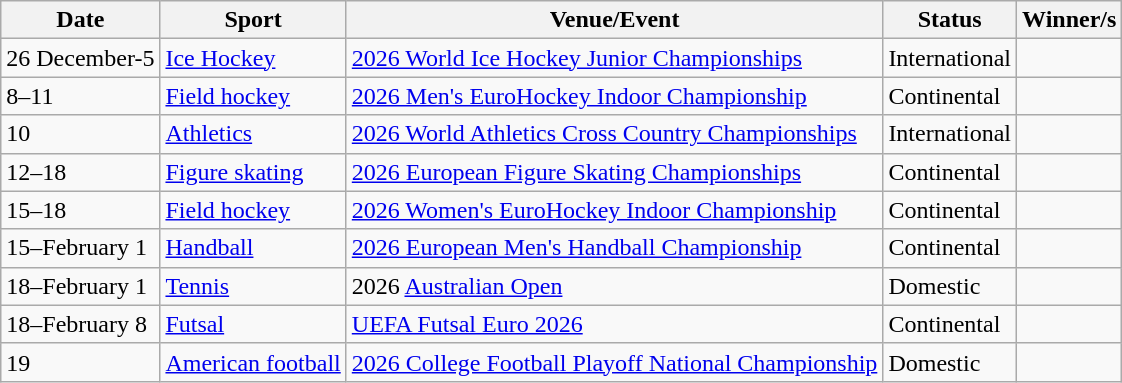<table class="wikitable source">
<tr>
<th>Date</th>
<th>Sport</th>
<th>Venue/Event</th>
<th>Status</th>
<th>Winner/s</th>
</tr>
<tr>
<td>26 December-5</td>
<td><a href='#'>Ice Hockey</a></td>
<td> <a href='#'>2026 World Ice Hockey Junior Championships</a></td>
<td>International</td>
<td></td>
</tr>
<tr>
<td>8–11</td>
<td><a href='#'>Field hockey</a></td>
<td> <a href='#'>2026 Men's EuroHockey Indoor Championship</a></td>
<td>Continental</td>
<td></td>
</tr>
<tr>
<td>10</td>
<td><a href='#'>Athletics</a></td>
<td> <a href='#'>2026 World Athletics Cross Country Championships</a></td>
<td>International</td>
<td></td>
</tr>
<tr>
<td>12–18</td>
<td><a href='#'>Figure skating</a></td>
<td> <a href='#'>2026 European Figure Skating Championships</a></td>
<td>Continental</td>
<td></td>
</tr>
<tr>
<td>15–18</td>
<td><a href='#'>Field hockey</a></td>
<td> <a href='#'>2026 Women's EuroHockey Indoor Championship</a></td>
<td>Continental</td>
<td></td>
</tr>
<tr>
<td>15–February 1</td>
<td><a href='#'>Handball</a></td>
<td>   <a href='#'>2026 European Men's Handball Championship</a></td>
<td>Continental</td>
<td></td>
</tr>
<tr>
<td>18–February 1</td>
<td><a href='#'>Tennis</a></td>
<td> 2026 <a href='#'>Australian Open</a></td>
<td>Domestic</td>
<td></td>
</tr>
<tr>
<td>18–February 8</td>
<td><a href='#'>Futsal</a></td>
<td>  <a href='#'>UEFA Futsal Euro 2026</a></td>
<td>Continental</td>
<td></td>
</tr>
<tr>
<td>19</td>
<td><a href='#'>American football</a></td>
<td> <a href='#'>2026 College Football Playoff National Championship</a></td>
<td>Domestic</td>
<td></td>
</tr>
</table>
